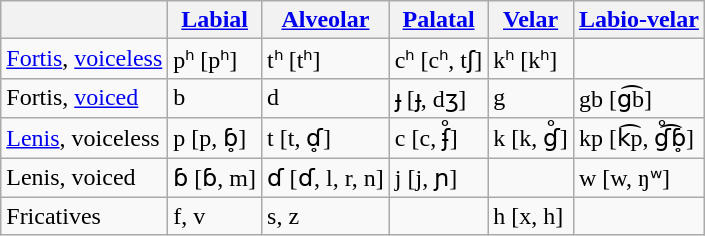<table class="wikitable">
<tr>
<th></th>
<th><a href='#'>Labial</a></th>
<th><a href='#'>Alveolar</a></th>
<th><a href='#'>Palatal</a></th>
<th><a href='#'>Velar</a></th>
<th><a href='#'>Labio-</a><a href='#'>velar</a></th>
</tr>
<tr>
<td><a href='#'>Fortis</a>, <a href='#'>voiceless</a></td>
<td>pʰ [pʰ]</td>
<td>tʰ [tʰ]</td>
<td>cʰ [cʰ, tʃ]</td>
<td>kʰ [kʰ]</td>
<td></td>
</tr>
<tr>
<td>Fortis, <a href='#'>voiced</a></td>
<td>b</td>
<td>d</td>
<td>ɟ [ɟ, dʒ]</td>
<td>g</td>
<td>gb [g͡b]</td>
</tr>
<tr>
<td><a href='#'>Lenis</a>, voiceless</td>
<td>p [p, ɓ̥]</td>
<td>t [t, ɗ̥]</td>
<td>c [c, ʄ̊]</td>
<td>k [k, ɠ̊]</td>
<td>kp [k͡p, ɠ̊͡ɓ̥]</td>
</tr>
<tr>
<td>Lenis, voiced</td>
<td>ɓ [ɓ, m]</td>
<td>ɗ [ɗ, l, r, n]</td>
<td>j [j, ɲ]</td>
<td></td>
<td>w [w, ŋʷ]</td>
</tr>
<tr>
<td>Fricatives</td>
<td>f, v</td>
<td>s, z</td>
<td></td>
<td>h [x, h]</td>
<td></td>
</tr>
</table>
